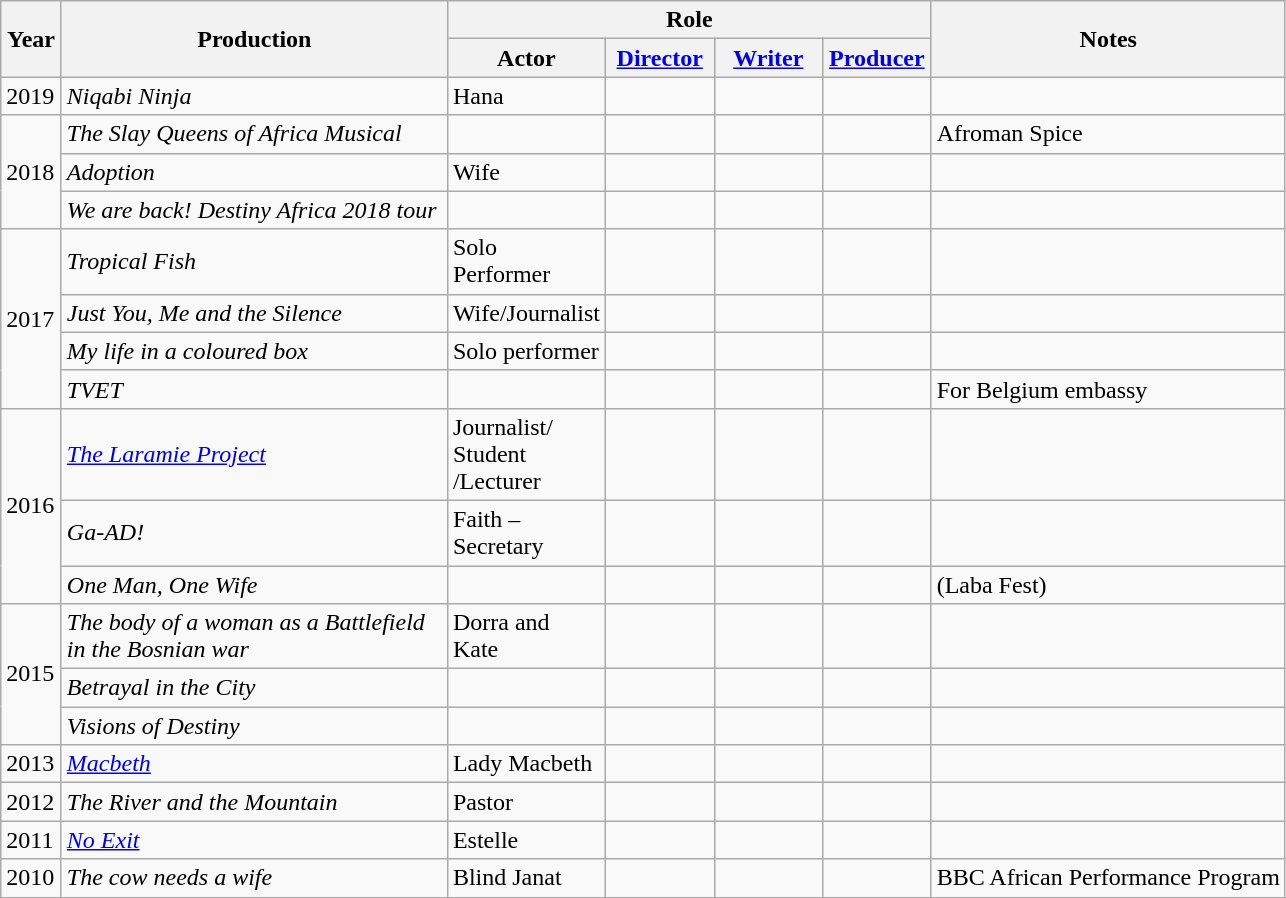<table class="wikitable" style="margin-right: 0;">
<tr>
<th rowspan="2" style="width:33px;">Year</th>
<th rowspan="2" style="width:250px;">Production</th>
<th colspan="4">Role</th>
<th rowspan="2">Notes</th>
</tr>
<tr>
<th style="width:65px;">Actor</th>
<th style="width:65px;"><a href='#'>Director</a></th>
<th style="width:65px;"><a href='#'>Writer</a></th>
<th style="width:65px;"><a href='#'>Producer</a></th>
</tr>
<tr>
<td>2019</td>
<td><em>Niqabi Ninja</em></td>
<td>Hana</td>
<td></td>
<td></td>
<td></td>
</tr>
<tr>
<td rowspan="3">2018</td>
<td><em> The Slay Queens of Africa Musical </em></td>
<td></td>
<td></td>
<td></td>
<td></td>
<td>Afroman Spice</td>
</tr>
<tr>
<td><em> Adoption </em></td>
<td>Wife</td>
<td></td>
<td></td>
<td></td>
<td></td>
</tr>
<tr>
<td><em> We are back! Destiny Africa 2018 tour </em></td>
<td></td>
<td></td>
<td></td>
<td></td>
<td></td>
</tr>
<tr>
<td rowspan="4">2017</td>
<td><em> Tropical Fish</em></td>
<td>Solo Performer</td>
<td></td>
<td></td>
<td></td>
<td></td>
</tr>
<tr>
<td><em> Just You, Me and the Silence </em></td>
<td>Wife/Journalist</td>
<td></td>
<td></td>
<td></td>
<td></td>
</tr>
<tr>
<td><em> My life in a coloured box </em></td>
<td>Solo performer</td>
<td></td>
<td></td>
<td></td>
<td></td>
</tr>
<tr>
<td><em> TVET </em></td>
<td></td>
<td></td>
<td></td>
<td></td>
<td>For Belgium embassy</td>
</tr>
<tr>
<td rowspan="3">2016</td>
<td><em> <a href='#'>The Laramie Project</a> </em></td>
<td>Journalist/ Student /Lecturer</td>
<td></td>
<td></td>
<td></td>
<td></td>
</tr>
<tr>
<td><em> Ga-AD! </em></td>
<td>Faith – Secretary</td>
<td></td>
<td></td>
<td></td>
<td></td>
</tr>
<tr>
<td><em> One Man, One Wife </em></td>
<td></td>
<td></td>
<td></td>
<td></td>
<td>(Laba Fest)</td>
</tr>
<tr>
<td rowspan="3">2015</td>
<td><em> The body of a woman as a Battlefield in the Bosnian war </em></td>
<td>Dorra and Kate</td>
<td></td>
<td></td>
<td></td>
<td></td>
</tr>
<tr .>
<td><em> Betrayal in the City </em></td>
<td></td>
<td></td>
<td></td>
<td></td>
<td></td>
</tr>
<tr>
<td><em> Visions of Destiny </em></td>
<td></td>
<td></td>
<td></td>
<td></td>
<td></td>
</tr>
<tr>
<td>2013</td>
<td><em> <a href='#'>Macbeth</a></em></td>
<td>Lady Macbeth</td>
<td></td>
<td></td>
<td></td>
<td></td>
</tr>
<tr>
<td>2012</td>
<td><em> The River and the Mountain </em></td>
<td>Pastor</td>
<td></td>
<td></td>
<td></td>
<td></td>
</tr>
<tr>
<td>2011</td>
<td><em> <a href='#'>No Exit</a> </em></td>
<td>Estelle</td>
<td></td>
<td></td>
<td></td>
<td></td>
</tr>
<tr>
<td>2010</td>
<td><em> The cow needs a wife </em></td>
<td>Blind Janat</td>
<td></td>
<td></td>
<td></td>
<td>BBC African Performance Program</td>
</tr>
<tr>
</tr>
</table>
